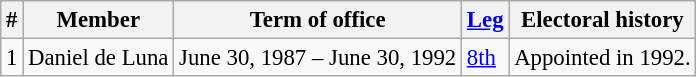<table class="wikitable" style="font-size:95%;">
<tr>
<th>#</th>
<th>Member</th>
<th>Term of office</th>
<th><a href='#'>Leg</a></th>
<th>Electoral history</th>
</tr>
<tr>
<td>1</td>
<td>Daniel de Luna</td>
<td>June 30, 1987 – June 30, 1992</td>
<td><a href='#'>8th</a></td>
<td>Appointed in 1992.</td>
</tr>
</table>
